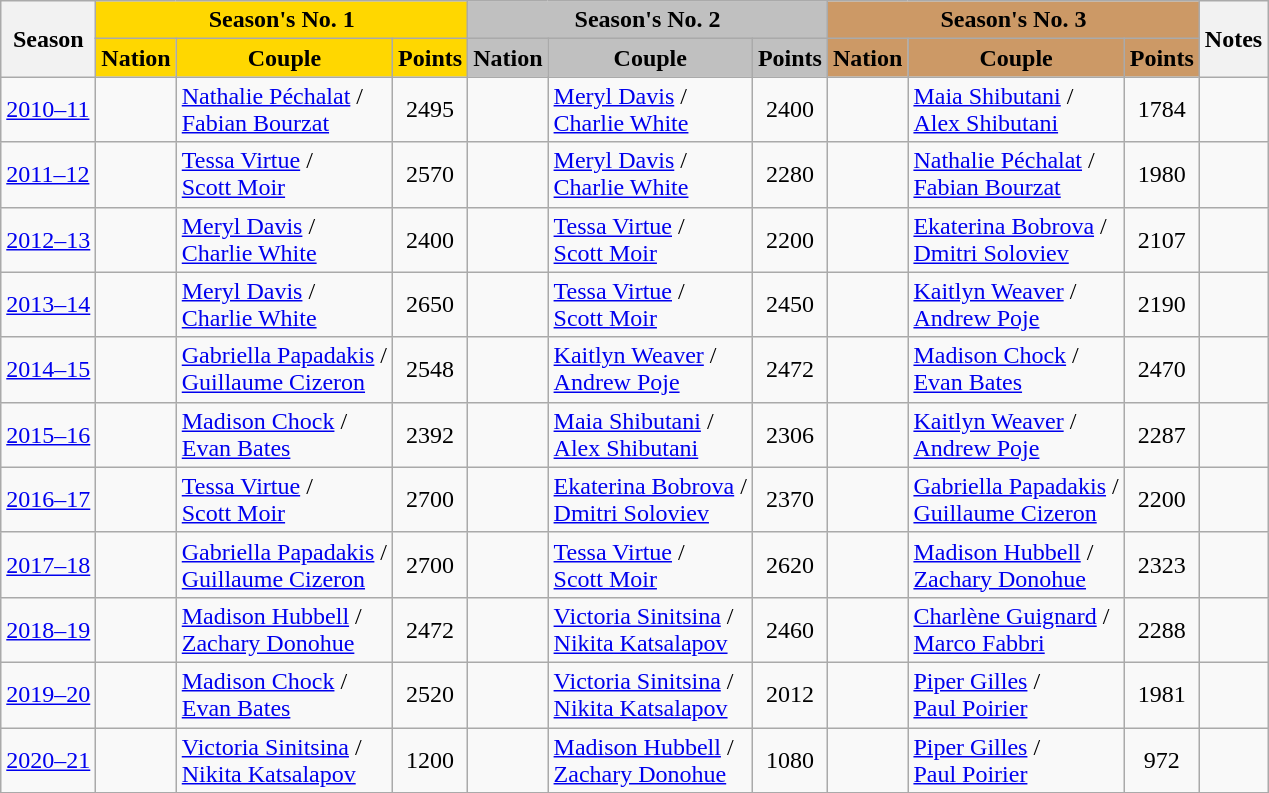<table class="wikitable sortable">
<tr>
<th rowspan="2">Season</th>
<th colspan="3" style="background-color: gold;">Season's No. 1</th>
<th colspan="3" style="background-color: silver;">Season's No. 2</th>
<th colspan="3" style="background-color: #cc9966;">Season's No. 3</th>
<th rowspan="2">Notes</th>
</tr>
<tr>
<th style="background-color: gold;">Nation</th>
<th style="background-color: gold;">Couple</th>
<th style="background-color: gold;">Points</th>
<th style="background-color: silver;">Nation</th>
<th style="background-color: silver;">Couple</th>
<th style="background-color: silver;">Points</th>
<th style="background-color: #cc9966;">Nation</th>
<th style="background-color: #cc9966;">Couple</th>
<th style="background-color: #cc9966;">Points</th>
</tr>
<tr>
<td><a href='#'>2010–11</a></td>
<td></td>
<td><a href='#'>Nathalie Péchalat</a> /<br><a href='#'>Fabian Bourzat</a></td>
<td style="text-align: center;">2495</td>
<td></td>
<td><a href='#'>Meryl Davis</a> /<br><a href='#'>Charlie White</a></td>
<td style="text-align: center;">2400</td>
<td></td>
<td><a href='#'>Maia Shibutani</a> /<br><a href='#'>Alex Shibutani</a></td>
<td style="text-align: center;">1784</td>
<td></td>
</tr>
<tr>
<td><a href='#'>2011–12</a></td>
<td></td>
<td><a href='#'>Tessa Virtue</a> /<br><a href='#'>Scott Moir</a></td>
<td style="text-align: center;">2570</td>
<td></td>
<td><a href='#'>Meryl Davis</a> /<br><a href='#'>Charlie White</a></td>
<td style="text-align: center;">2280</td>
<td></td>
<td><a href='#'>Nathalie Péchalat</a> /<br><a href='#'>Fabian Bourzat</a></td>
<td style="text-align: center;">1980</td>
<td></td>
</tr>
<tr>
<td><a href='#'>2012–13</a></td>
<td></td>
<td><a href='#'>Meryl Davis</a> /<br><a href='#'>Charlie White</a></td>
<td style="text-align: center;">2400</td>
<td></td>
<td><a href='#'>Tessa Virtue</a> /<br><a href='#'>Scott Moir</a></td>
<td style="text-align: center;">2200</td>
<td></td>
<td><a href='#'>Ekaterina Bobrova</a> /<br><a href='#'>Dmitri Soloviev</a></td>
<td style="text-align: center;">2107</td>
<td></td>
</tr>
<tr>
<td><a href='#'>2013–14</a></td>
<td></td>
<td><a href='#'>Meryl Davis</a> /<br><a href='#'>Charlie White</a></td>
<td style="text-align: center;">2650</td>
<td></td>
<td><a href='#'>Tessa Virtue</a> /<br><a href='#'>Scott Moir</a></td>
<td style="text-align: center;">2450</td>
<td></td>
<td><a href='#'>Kaitlyn Weaver</a> /<br><a href='#'>Andrew Poje</a></td>
<td style="text-align: center;">2190</td>
<td></td>
</tr>
<tr>
<td><a href='#'>2014–15</a></td>
<td></td>
<td><a href='#'>Gabriella Papadakis</a> /<br><a href='#'>Guillaume Cizeron</a></td>
<td style="text-align: center;">2548</td>
<td></td>
<td><a href='#'>Kaitlyn Weaver</a> /<br><a href='#'>Andrew Poje</a></td>
<td style="text-align: center;">2472</td>
<td></td>
<td><a href='#'>Madison Chock</a> /<br><a href='#'>Evan Bates</a></td>
<td style="text-align: center;">2470</td>
<td></td>
</tr>
<tr>
<td><a href='#'>2015–16</a></td>
<td></td>
<td><a href='#'>Madison Chock</a> /<br><a href='#'>Evan Bates</a></td>
<td style="text-align: center;">2392</td>
<td></td>
<td><a href='#'>Maia Shibutani</a> /<br><a href='#'>Alex Shibutani</a></td>
<td style="text-align: center;">2306</td>
<td></td>
<td><a href='#'>Kaitlyn Weaver</a> /<br><a href='#'>Andrew Poje</a></td>
<td style="text-align: center;">2287</td>
<td></td>
</tr>
<tr>
<td><a href='#'>2016–17</a></td>
<td></td>
<td><a href='#'>Tessa Virtue</a> /<br><a href='#'>Scott Moir</a></td>
<td style="text-align: center;">2700</td>
<td></td>
<td><a href='#'>Ekaterina Bobrova</a> /<br><a href='#'>Dmitri Soloviev</a></td>
<td style="text-align: center;">2370</td>
<td></td>
<td><a href='#'>Gabriella Papadakis</a> /<br><a href='#'>Guillaume Cizeron</a></td>
<td style="text-align: center;">2200</td>
<td></td>
</tr>
<tr>
<td><a href='#'>2017–18</a></td>
<td></td>
<td><a href='#'>Gabriella Papadakis</a> /<br><a href='#'>Guillaume Cizeron</a></td>
<td style="text-align: center;">2700</td>
<td></td>
<td><a href='#'>Tessa Virtue</a> /<br><a href='#'>Scott Moir</a></td>
<td style="text-align: center;">2620</td>
<td></td>
<td><a href='#'>Madison Hubbell</a> /<br><a href='#'>Zachary Donohue</a></td>
<td style="text-align: center;">2323</td>
<td></td>
</tr>
<tr>
<td><a href='#'>2018–19</a></td>
<td></td>
<td><a href='#'>Madison Hubbell</a> /<br><a href='#'>Zachary Donohue</a></td>
<td style="text-align: center;">2472</td>
<td></td>
<td><a href='#'>Victoria Sinitsina</a> /<br><a href='#'>Nikita Katsalapov</a></td>
<td style="text-align: center;">2460</td>
<td></td>
<td><a href='#'>Charlène Guignard</a> /<br><a href='#'>Marco Fabbri</a></td>
<td style="text-align: center;">2288</td>
<td></td>
</tr>
<tr>
<td><a href='#'>2019–20</a></td>
<td></td>
<td><a href='#'>Madison Chock</a> /<br><a href='#'>Evan Bates</a></td>
<td style="text-align: center;">2520</td>
<td></td>
<td><a href='#'>Victoria Sinitsina</a> /<br><a href='#'>Nikita Katsalapov</a></td>
<td style="text-align: center;">2012</td>
<td></td>
<td><a href='#'>Piper Gilles</a> /<br><a href='#'>Paul Poirier</a></td>
<td style="text-align: center;">1981</td>
<td></td>
</tr>
<tr>
<td><a href='#'>2020–21</a></td>
<td></td>
<td><a href='#'>Victoria Sinitsina</a> /<br><a href='#'>Nikita Katsalapov</a></td>
<td style="text-align: center;">1200</td>
<td></td>
<td><a href='#'>Madison Hubbell</a> /<br><a href='#'>Zachary Donohue</a></td>
<td style="text-align: center;">1080</td>
<td></td>
<td><a href='#'>Piper Gilles</a> /<br><a href='#'>Paul Poirier</a></td>
<td style="text-align: center;">972</td>
<td></td>
</tr>
</table>
